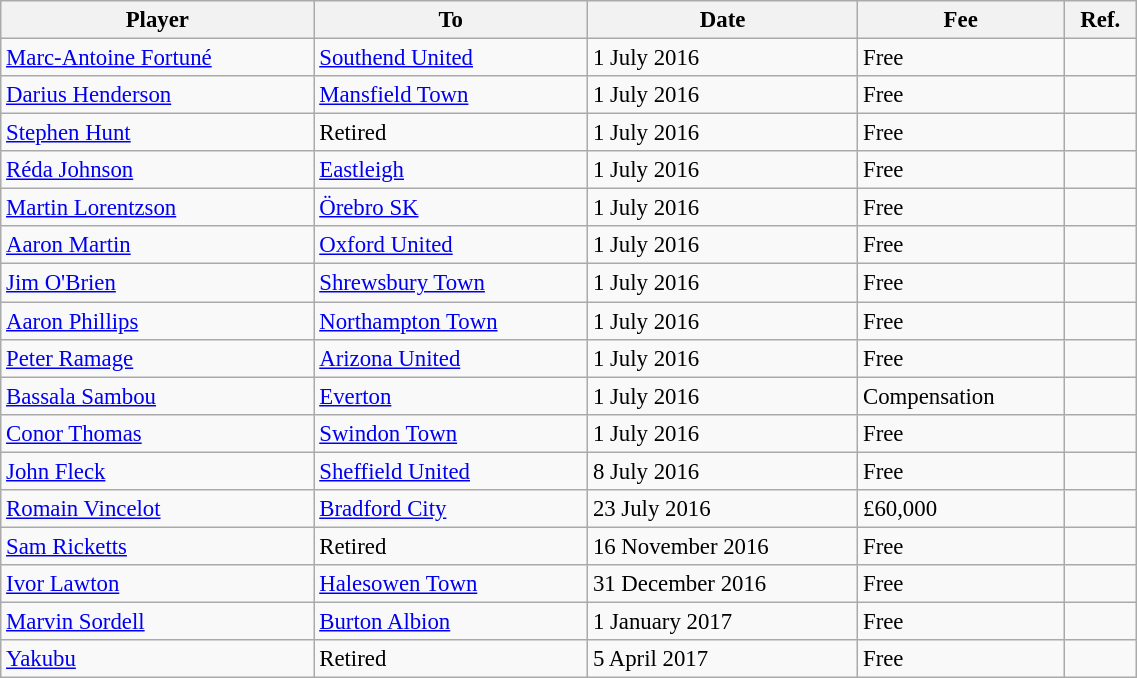<table class="wikitable sortable" style="text-align:center; font-size:95%;width:60%; text-align:left">
<tr>
<th>Player</th>
<th>To</th>
<th>Date</th>
<th>Fee</th>
<th>Ref.</th>
</tr>
<tr>
<td> <a href='#'>Marc-Antoine Fortuné</a></td>
<td> <a href='#'>Southend United</a> </td>
<td>1 July 2016</td>
<td>Free</td>
<td></td>
</tr>
<tr>
<td> <a href='#'>Darius Henderson</a></td>
<td> <a href='#'>Mansfield Town</a> </td>
<td>1 July 2016</td>
<td>Free</td>
<td></td>
</tr>
<tr>
<td> <a href='#'>Stephen Hunt</a></td>
<td> Retired </td>
<td>1 July 2016</td>
<td>Free</td>
<td></td>
</tr>
<tr>
<td> <a href='#'>Réda Johnson</a></td>
<td> <a href='#'>Eastleigh</a> </td>
<td>1 July 2016</td>
<td>Free</td>
<td></td>
</tr>
<tr>
<td> <a href='#'>Martin Lorentzson</a></td>
<td> <a href='#'>Örebro SK</a> </td>
<td>1 July 2016</td>
<td>Free</td>
<td></td>
</tr>
<tr>
<td> <a href='#'>Aaron Martin</a></td>
<td> <a href='#'>Oxford United</a> </td>
<td>1 July 2016</td>
<td>Free</td>
<td></td>
</tr>
<tr>
<td> <a href='#'>Jim O'Brien</a></td>
<td> <a href='#'>Shrewsbury Town</a> </td>
<td>1 July 2016</td>
<td>Free</td>
<td></td>
</tr>
<tr>
<td> <a href='#'>Aaron Phillips</a></td>
<td> <a href='#'>Northampton Town</a> </td>
<td>1 July 2016</td>
<td>Free</td>
<td></td>
</tr>
<tr>
<td> <a href='#'>Peter Ramage</a></td>
<td> <a href='#'>Arizona United</a> </td>
<td>1 July 2016</td>
<td>Free</td>
<td></td>
</tr>
<tr>
<td> <a href='#'>Bassala Sambou</a></td>
<td> <a href='#'>Everton</a></td>
<td>1 July 2016</td>
<td>Compensation</td>
<td></td>
</tr>
<tr>
<td> <a href='#'>Conor Thomas</a></td>
<td> <a href='#'>Swindon Town</a> </td>
<td>1 July 2016</td>
<td>Free</td>
<td></td>
</tr>
<tr>
<td> <a href='#'>John Fleck</a></td>
<td> <a href='#'>Sheffield United</a></td>
<td>8 July 2016</td>
<td>Free</td>
<td></td>
</tr>
<tr>
<td> <a href='#'>Romain Vincelot</a></td>
<td> <a href='#'>Bradford City</a></td>
<td>23 July 2016</td>
<td>£60,000</td>
<td></td>
</tr>
<tr>
<td> <a href='#'>Sam Ricketts</a></td>
<td> Retired</td>
<td>16 November 2016</td>
<td>Free</td>
<td></td>
</tr>
<tr>
<td> <a href='#'>Ivor Lawton</a></td>
<td> <a href='#'>Halesowen Town</a> </td>
<td>31 December 2016</td>
<td>Free</td>
<td></td>
</tr>
<tr>
<td> <a href='#'>Marvin Sordell</a></td>
<td> <a href='#'>Burton Albion</a></td>
<td>1 January 2017</td>
<td>Free</td>
<td></td>
</tr>
<tr>
<td> <a href='#'>Yakubu</a></td>
<td> Retired</td>
<td>5 April 2017</td>
<td>Free</td>
<td></td>
</tr>
</table>
